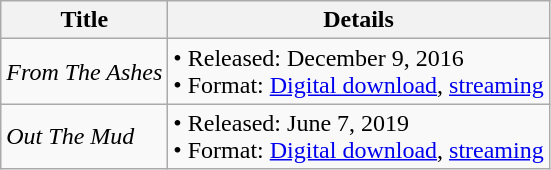<table class="wikitable">
<tr>
<th>Title</th>
<th>Details</th>
</tr>
<tr>
<td><em>From The Ashes</em></td>
<td>• Released: December 9, 2016<br>• Format: <a href='#'>Digital download</a>, <a href='#'>streaming</a></td>
</tr>
<tr>
<td><em>Out The Mud</em></td>
<td>• Released: June 7, 2019<br>• Format: <a href='#'>Digital download</a>, <a href='#'>streaming</a></td>
</tr>
</table>
